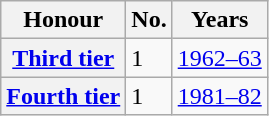<table class="wikitable plainrowheaders">
<tr>
<th scope=col>Honour</th>
<th scope=col>No.</th>
<th scope=col>Years</th>
</tr>
<tr>
<th scope=row><a href='#'>Third tier</a></th>
<td>1</td>
<td><a href='#'>1962–63</a></td>
</tr>
<tr>
<th scope=row><a href='#'>Fourth tier</a></th>
<td>1</td>
<td><a href='#'>1981–82</a></td>
</tr>
</table>
